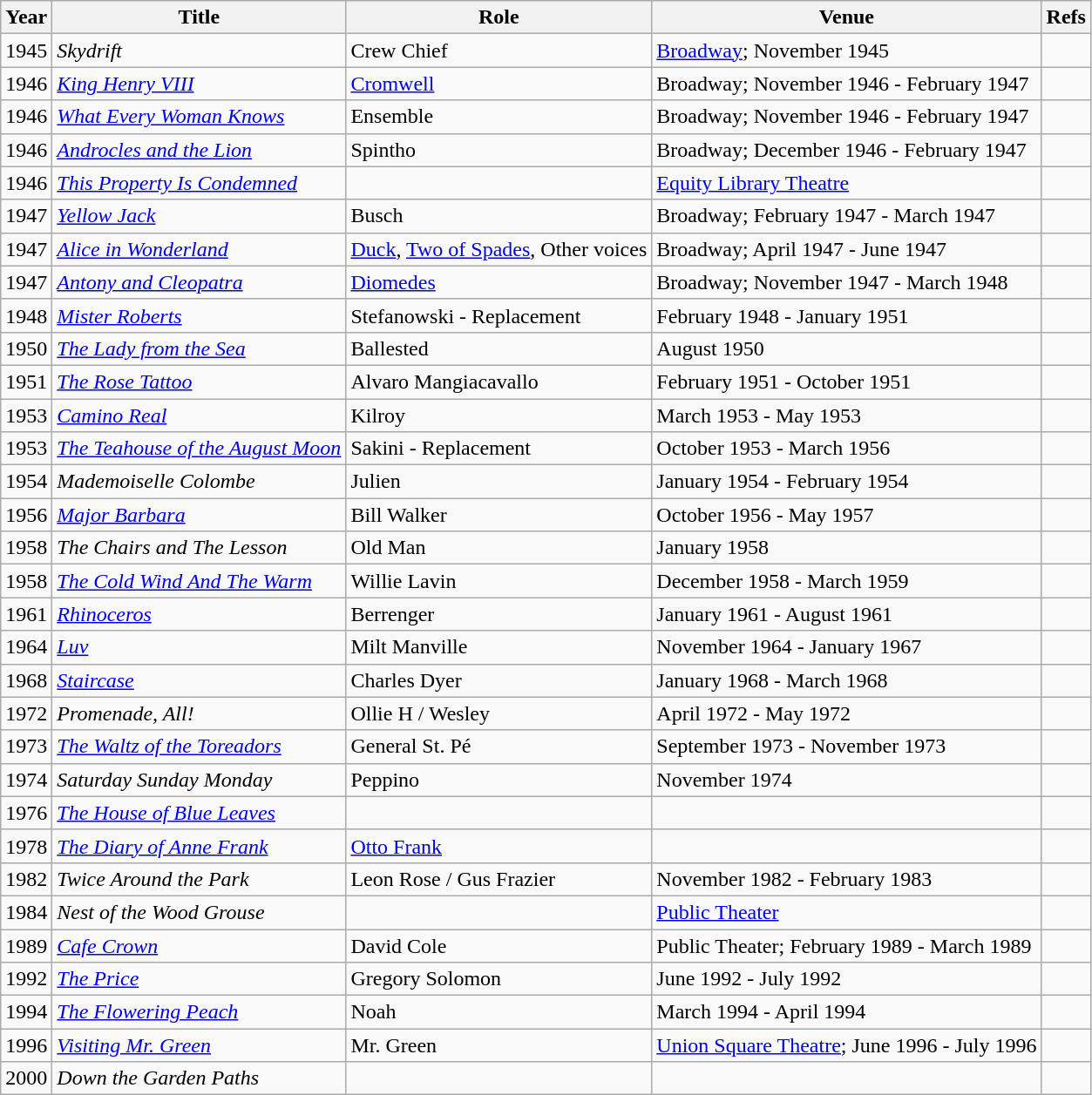<table class="wikitable sortable">
<tr>
<th>Year</th>
<th>Title</th>
<th>Role</th>
<th>Venue</th>
<th>Refs</th>
</tr>
<tr>
<td>1945</td>
<td><em>Skydrift</em></td>
<td>Crew Chief</td>
<td><a href='#'>Broadway</a>; November 1945</td>
<td></td>
</tr>
<tr>
<td>1946</td>
<td><em><a href='#'>King Henry VIII</a></em></td>
<td><a href='#'>Cromwell</a></td>
<td>Broadway; November 1946 - February 1947</td>
<td></td>
</tr>
<tr>
<td>1946</td>
<td><em><a href='#'>What Every Woman Knows</a></em></td>
<td>Ensemble</td>
<td>Broadway; November 1946 - February 1947</td>
<td></td>
</tr>
<tr>
<td>1946</td>
<td><em><a href='#'>Androcles and the Lion</a></em></td>
<td>Spintho</td>
<td>Broadway; December 1946 - February 1947</td>
<td></td>
</tr>
<tr>
<td>1946</td>
<td><em><a href='#'>This Property Is Condemned</a></em></td>
<td></td>
<td><a href='#'>Equity Library Theatre</a></td>
<td></td>
</tr>
<tr>
<td>1947</td>
<td><em><a href='#'>Yellow Jack</a></em></td>
<td>Busch</td>
<td>Broadway; February 1947 - March 1947</td>
<td></td>
</tr>
<tr>
<td>1947</td>
<td><em><a href='#'>Alice in Wonderland</a></em></td>
<td><a href='#'>Duck</a>, <a href='#'>Two of Spades</a>, Other voices</td>
<td>Broadway; April 1947 - June 1947</td>
<td></td>
</tr>
<tr>
<td>1947</td>
<td><em><a href='#'>Antony and Cleopatra</a></em></td>
<td><a href='#'>Diomedes</a></td>
<td>Broadway; November 1947 - March 1948</td>
<td></td>
</tr>
<tr>
<td>1948</td>
<td><em><a href='#'>Mister Roberts</a></em></td>
<td>Stefanowski - Replacement</td>
<td>February 1948 - January 1951</td>
<td></td>
</tr>
<tr>
<td>1950</td>
<td><em><a href='#'>The Lady from the Sea</a></em></td>
<td>Ballested</td>
<td>August 1950</td>
<td></td>
</tr>
<tr>
<td>1951</td>
<td><em><a href='#'>The Rose Tattoo</a></em></td>
<td>Alvaro Mangiacavallo</td>
<td>February 1951 - October 1951</td>
<td></td>
</tr>
<tr>
<td>1953</td>
<td><em><a href='#'>Camino Real</a></em></td>
<td>Kilroy</td>
<td>March 1953 - May 1953</td>
<td></td>
</tr>
<tr>
<td>1953</td>
<td><em><a href='#'>The Teahouse of the August Moon</a></em></td>
<td>Sakini - Replacement</td>
<td>October 1953 - March 1956</td>
<td></td>
</tr>
<tr>
<td>1954</td>
<td><em>Mademoiselle Colombe</em></td>
<td>Julien</td>
<td>January 1954 - February 1954</td>
<td></td>
</tr>
<tr>
<td>1956</td>
<td><em><a href='#'>Major Barbara</a></em></td>
<td>Bill Walker</td>
<td>October 1956 - May 1957</td>
<td></td>
</tr>
<tr>
<td>1958</td>
<td><em>The Chairs and The Lesson</em></td>
<td>Old Man</td>
<td>January 1958</td>
<td></td>
</tr>
<tr>
<td>1958</td>
<td><em><a href='#'>The Cold Wind And The Warm</a></em></td>
<td>Willie Lavin</td>
<td>December 1958 - March 1959</td>
<td></td>
</tr>
<tr>
<td>1961</td>
<td><em><a href='#'>Rhinoceros</a></em></td>
<td>Berrenger</td>
<td>January 1961 - August 1961</td>
<td></td>
</tr>
<tr>
<td>1964</td>
<td><em><a href='#'>Luv</a></em></td>
<td>Milt Manville</td>
<td>November 1964 - January 1967</td>
<td></td>
</tr>
<tr>
<td>1968</td>
<td><em><a href='#'>Staircase</a></em></td>
<td>Charles Dyer</td>
<td>January 1968 - March 1968</td>
<td></td>
</tr>
<tr>
<td>1972</td>
<td><em>Promenade, All!</em></td>
<td>Ollie H / Wesley</td>
<td>April 1972 - May 1972</td>
<td></td>
</tr>
<tr>
<td>1973</td>
<td><em><a href='#'>The Waltz of the Toreadors</a></em></td>
<td>General St. Pé</td>
<td>September 1973 - November 1973</td>
<td></td>
</tr>
<tr>
<td>1974</td>
<td><em>Saturday Sunday Monday</em></td>
<td>Peppino</td>
<td>November 1974</td>
<td></td>
</tr>
<tr>
<td>1976</td>
<td><em><a href='#'>The House of Blue Leaves</a></em></td>
<td></td>
<td></td>
<td></td>
</tr>
<tr>
<td>1978</td>
<td><em><a href='#'>The Diary of Anne Frank</a></em></td>
<td><a href='#'>Otto Frank</a></td>
<td></td>
<td></td>
</tr>
<tr>
<td>1982</td>
<td><em>Twice Around the Park</em></td>
<td>Leon Rose / Gus Frazier</td>
<td>November 1982 - February 1983</td>
<td></td>
</tr>
<tr>
<td>1984</td>
<td><em>Nest of the Wood Grouse</em></td>
<td></td>
<td><a href='#'>Public Theater</a></td>
<td></td>
</tr>
<tr>
<td>1989</td>
<td><em><a href='#'>Cafe Crown</a></em></td>
<td>David Cole</td>
<td>Public Theater; February 1989 - March 1989</td>
<td></td>
</tr>
<tr>
<td>1992</td>
<td><em><a href='#'>The Price</a></em></td>
<td>Gregory Solomon</td>
<td>June 1992 - July 1992</td>
<td></td>
</tr>
<tr>
<td>1994</td>
<td><em><a href='#'>The Flowering Peach</a></em></td>
<td>Noah</td>
<td>March 1994 - April 1994</td>
<td></td>
</tr>
<tr>
<td>1996</td>
<td><em><a href='#'>Visiting Mr. Green</a></em></td>
<td>Mr. Green</td>
<td><a href='#'>Union Square Theatre</a>; June 1996 - July 1996</td>
<td></td>
</tr>
<tr>
<td>2000</td>
<td><em>Down the Garden Paths</em></td>
<td></td>
<td></td>
<td></td>
</tr>
</table>
